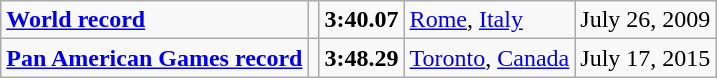<table class="wikitable">
<tr>
<td><strong><a href='#'>World record</a></strong></td>
<td></td>
<td><strong>3:40.07</strong></td>
<td><a href='#'>Rome</a>, <a href='#'>Italy</a></td>
<td>July 26, 2009</td>
</tr>
<tr>
<td><strong><a href='#'>Pan American Games record</a></strong></td>
<td></td>
<td><strong>3:48.29</strong></td>
<td><a href='#'>Toronto</a>, <a href='#'>Canada</a></td>
<td>July 17, 2015</td>
</tr>
</table>
